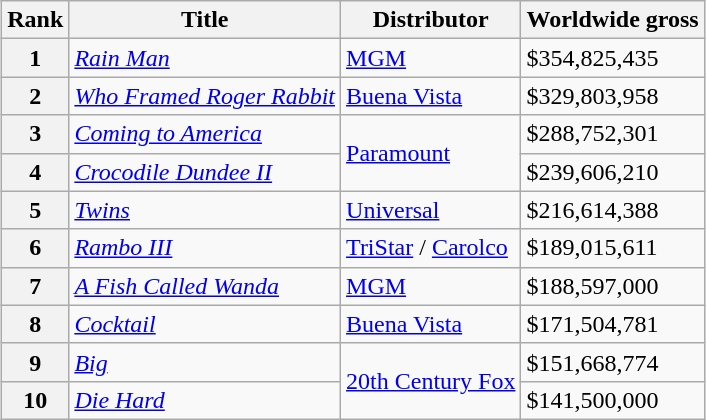<table class="wikitable sortable" style="margin:auto; margin:auto;">
<tr>
<th>Rank</th>
<th>Title</th>
<th>Distributor</th>
<th>Worldwide gross</th>
</tr>
<tr>
<th style="text-align:center;">1</th>
<td><em><a href='#'>Rain Man</a></em></td>
<td><a href='#'>MGM</a></td>
<td>$354,825,435</td>
</tr>
<tr>
<th style="text-align:center;">2</th>
<td><em><a href='#'>Who Framed Roger Rabbit</a></em></td>
<td><a href='#'>Buena Vista</a></td>
<td>$329,803,958</td>
</tr>
<tr>
<th style="text-align:center;">3</th>
<td><em><a href='#'>Coming to America</a></em></td>
<td rowspan="2"><a href='#'>Paramount</a></td>
<td>$288,752,301</td>
</tr>
<tr>
<th style="text-align:center;">4</th>
<td><em><a href='#'>Crocodile Dundee II</a></em></td>
<td>$239,606,210</td>
</tr>
<tr>
<th style="text-align:center;">5</th>
<td><em><a href='#'>Twins</a></em></td>
<td><a href='#'>Universal</a></td>
<td>$216,614,388</td>
</tr>
<tr>
<th style="text-align:center;">6</th>
<td><em><a href='#'>Rambo III</a></em></td>
<td><a href='#'>TriStar</a> / <a href='#'>Carolco</a></td>
<td>$189,015,611</td>
</tr>
<tr>
<th style="text-align:center;">7</th>
<td><em><a href='#'>A Fish Called Wanda</a></em></td>
<td><a href='#'>MGM</a></td>
<td>$188,597,000</td>
</tr>
<tr>
<th style="text-align:center;">8</th>
<td><em><a href='#'>Cocktail</a></em></td>
<td><a href='#'>Buena Vista</a></td>
<td>$171,504,781</td>
</tr>
<tr>
<th style="text-align:center;">9</th>
<td><em><a href='#'>Big</a></em></td>
<td rowspan="2"><a href='#'>20th Century Fox</a></td>
<td>$151,668,774</td>
</tr>
<tr>
<th style="text-align:center;">10</th>
<td><em><a href='#'>Die Hard</a></em></td>
<td>$141,500,000</td>
</tr>
</table>
